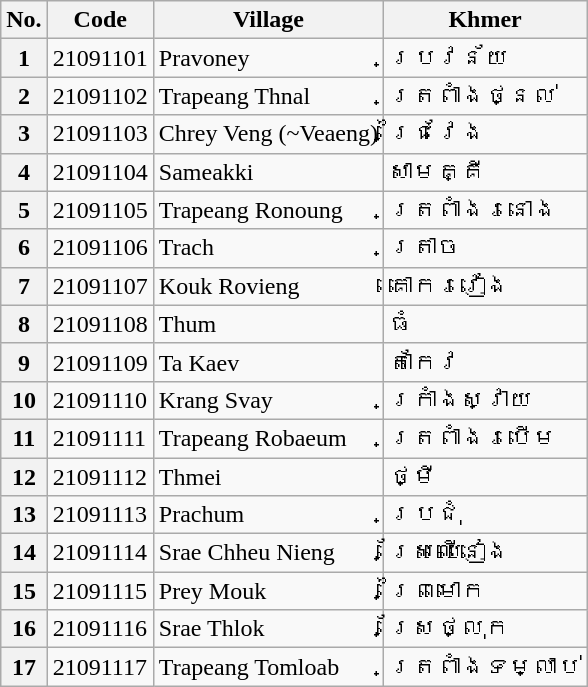<table class="wikitable sortable mw-collapsible">
<tr>
<th>No.</th>
<th>Code</th>
<th>Village</th>
<th>Khmer</th>
</tr>
<tr>
<th>1</th>
<td>21091101</td>
<td>Pravoney</td>
<td>ប្រវន័យ</td>
</tr>
<tr>
<th>2</th>
<td>21091102</td>
<td>Trapeang Thnal</td>
<td>ត្រពាំងថ្នល់</td>
</tr>
<tr>
<th>3</th>
<td>21091103</td>
<td>Chrey Veng (~Veaeng)</td>
<td>ជ្រៃវែង</td>
</tr>
<tr>
<th>4</th>
<td>21091104</td>
<td>Sameakki</td>
<td>សាមគ្គី</td>
</tr>
<tr>
<th>5</th>
<td>21091105</td>
<td>Trapeang Ronoung</td>
<td>ត្រពាំងរនោង</td>
</tr>
<tr>
<th>6</th>
<td>21091106</td>
<td>Trach</td>
<td>ត្រាច</td>
</tr>
<tr>
<th>7</th>
<td>21091107</td>
<td>Kouk Rovieng</td>
<td>គោករវៀង</td>
</tr>
<tr>
<th>8</th>
<td>21091108</td>
<td>Thum</td>
<td>ធំ</td>
</tr>
<tr>
<th>9</th>
<td>21091109</td>
<td>Ta Kaev</td>
<td>តាកែវ</td>
</tr>
<tr>
<th>10</th>
<td>21091110</td>
<td>Krang Svay</td>
<td>ក្រាំងស្វាយ</td>
</tr>
<tr>
<th>11</th>
<td>21091111</td>
<td>Trapeang Robaeum</td>
<td>ត្រពាំងរបើម</td>
</tr>
<tr>
<th>12</th>
<td>21091112</td>
<td>Thmei</td>
<td>ថ្មី</td>
</tr>
<tr>
<th>13</th>
<td>21091113</td>
<td>Prachum</td>
<td>ប្រជុំ</td>
</tr>
<tr>
<th>14</th>
<td>21091114</td>
<td>Srae Chheu Nieng</td>
<td>ស្រែឈើនៀង</td>
</tr>
<tr>
<th>15</th>
<td>21091115</td>
<td>Prey Mouk</td>
<td>ព្រៃមោក</td>
</tr>
<tr>
<th>16</th>
<td>21091116</td>
<td>Srae Thlok</td>
<td>ស្រែថ្លុក</td>
</tr>
<tr>
<th>17</th>
<td>21091117</td>
<td>Trapeang Tomloab</td>
<td>ត្រពាំងទម្លាប់</td>
</tr>
</table>
